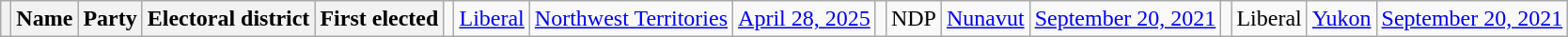<table class="wikitable sortable">
<tr>
<th></th>
<th>Name</th>
<th>Party</th>
<th>Electoral district</th>
<th>First elected<br></th>
<td></td>
<td><a href='#'>Liberal</a></td>
<td><a href='#'>Northwest Territories</a></td>
<td><a href='#'>April 28, 2025</a><br></td>
<td></td>
<td>NDP</td>
<td><a href='#'>Nunavut</a></td>
<td><a href='#'>September 20, 2021</a><br></td>
<td></td>
<td>Liberal</td>
<td><a href='#'>Yukon</a></td>
<td><a href='#'>September 20, 2021</a></td>
</tr>
</table>
